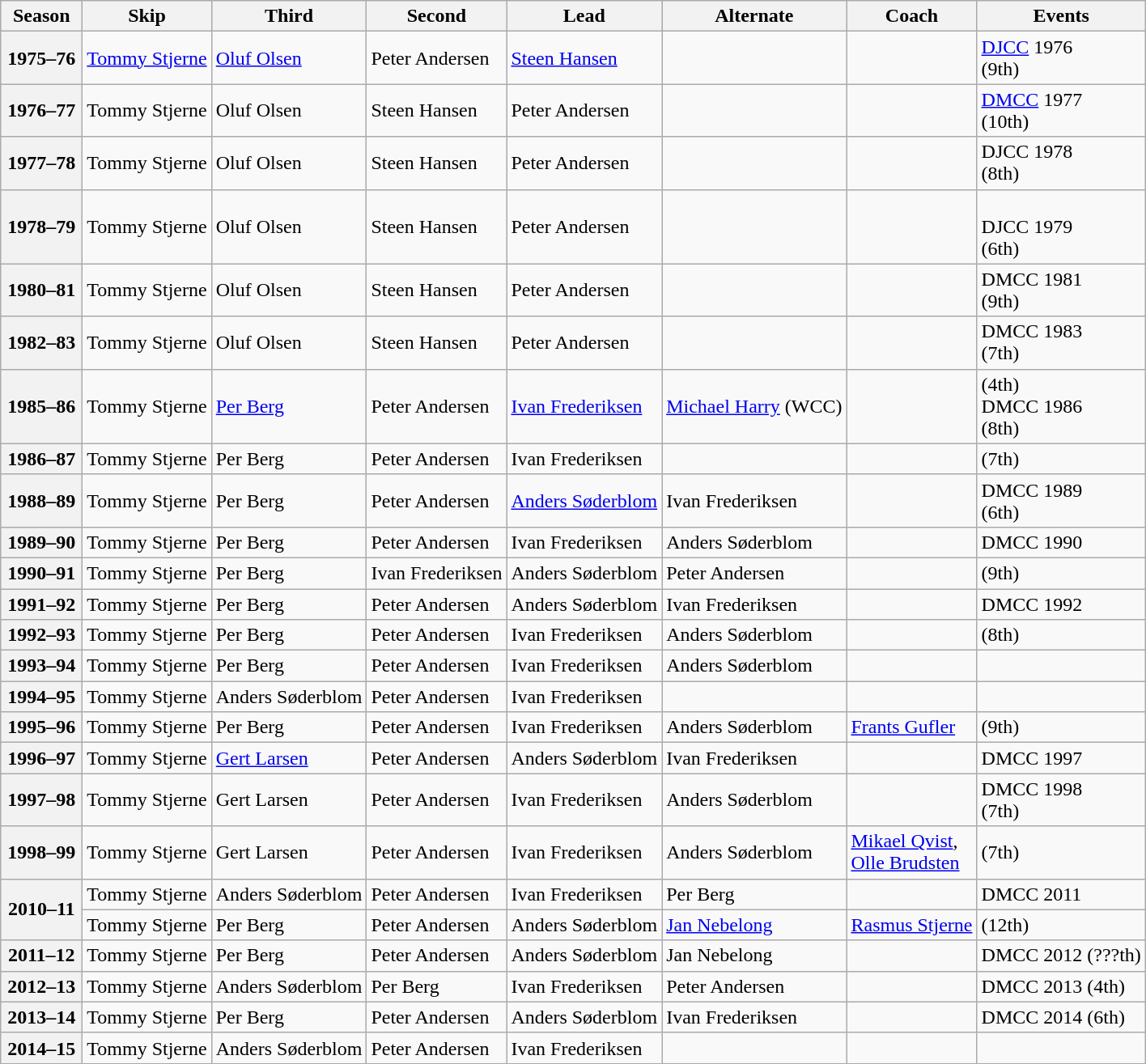<table class="wikitable">
<tr>
<th scope="col" width=60>Season</th>
<th scope="col">Skip</th>
<th scope="col">Third</th>
<th scope="col">Second</th>
<th scope="col">Lead</th>
<th scope="col">Alternate</th>
<th scope="col">Coach</th>
<th scope="col">Events</th>
</tr>
<tr>
<th scope="row">1975–76</th>
<td><a href='#'>Tommy Stjerne</a></td>
<td><a href='#'>Oluf Olsen</a></td>
<td>Peter Andersen</td>
<td><a href='#'>Steen Hansen</a></td>
<td></td>
<td></td>
<td><a href='#'>DJCC</a> 1976 <br> (9th)</td>
</tr>
<tr>
<th scope="row">1976–77</th>
<td>Tommy Stjerne</td>
<td>Oluf Olsen</td>
<td>Steen Hansen</td>
<td>Peter Andersen</td>
<td></td>
<td></td>
<td><a href='#'>DMCC</a> 1977 <br> (10th)</td>
</tr>
<tr>
<th scope="row">1977–78</th>
<td>Tommy Stjerne</td>
<td>Oluf Olsen</td>
<td>Steen Hansen</td>
<td>Peter Andersen</td>
<td></td>
<td></td>
<td>DJCC 1978 <br> (8th)</td>
</tr>
<tr>
<th scope="row">1978–79</th>
<td>Tommy Stjerne</td>
<td>Oluf Olsen</td>
<td>Steen Hansen</td>
<td>Peter Andersen</td>
<td></td>
<td></td>
<td> <br>DJCC 1979 <br> (6th)</td>
</tr>
<tr>
<th scope="row">1980–81</th>
<td>Tommy Stjerne</td>
<td>Oluf Olsen</td>
<td>Steen Hansen</td>
<td>Peter Andersen</td>
<td></td>
<td></td>
<td>DMCC 1981 <br> (9th)</td>
</tr>
<tr>
<th scope="row">1982–83</th>
<td>Tommy Stjerne</td>
<td>Oluf Olsen</td>
<td>Steen Hansen</td>
<td>Peter Andersen</td>
<td></td>
<td></td>
<td>DMCC 1983 <br> (7th)</td>
</tr>
<tr>
<th scope="row">1985–86</th>
<td>Tommy Stjerne</td>
<td><a href='#'>Per Berg</a></td>
<td>Peter Andersen</td>
<td><a href='#'>Ivan Frederiksen</a></td>
<td><a href='#'>Michael Harry</a> (WCC)</td>
<td></td>
<td> (4th)<br>DMCC 1986 <br> (8th)</td>
</tr>
<tr>
<th scope="row">1986–87</th>
<td>Tommy Stjerne</td>
<td>Per Berg</td>
<td>Peter Andersen</td>
<td>Ivan Frederiksen</td>
<td></td>
<td></td>
<td> (7th)</td>
</tr>
<tr>
<th scope="row">1988–89</th>
<td>Tommy Stjerne</td>
<td>Per Berg</td>
<td>Peter Andersen</td>
<td><a href='#'>Anders Søderblom</a></td>
<td>Ivan Frederiksen</td>
<td></td>
<td>DMCC 1989 <br> (6th)</td>
</tr>
<tr>
<th scope="row">1989–90</th>
<td>Tommy Stjerne</td>
<td>Per Berg</td>
<td>Peter Andersen</td>
<td>Ivan Frederiksen</td>
<td>Anders Søderblom</td>
<td></td>
<td>DMCC 1990 <br> </td>
</tr>
<tr>
<th scope="row">1990–91</th>
<td>Tommy Stjerne</td>
<td>Per Berg</td>
<td>Ivan Frederiksen</td>
<td>Anders Søderblom</td>
<td>Peter Andersen</td>
<td></td>
<td> (9th)</td>
</tr>
<tr>
<th scope="row">1991–92</th>
<td>Tommy Stjerne</td>
<td>Per Berg</td>
<td>Peter Andersen</td>
<td>Anders Søderblom</td>
<td>Ivan Frederiksen</td>
<td></td>
<td>DMCC 1992 </td>
</tr>
<tr>
<th scope="row">1992–93</th>
<td>Tommy Stjerne</td>
<td>Per Berg</td>
<td>Peter Andersen</td>
<td>Ivan Frederiksen</td>
<td>Anders Søderblom</td>
<td></td>
<td> (8th)</td>
</tr>
<tr>
<th scope="row">1993–94</th>
<td>Tommy Stjerne</td>
<td>Per Berg</td>
<td>Peter Andersen</td>
<td>Ivan Frederiksen</td>
<td>Anders Søderblom</td>
<td></td>
<td> </td>
</tr>
<tr>
<th scope="row">1994–95</th>
<td>Tommy Stjerne</td>
<td>Anders Søderblom</td>
<td>Peter Andersen</td>
<td>Ivan Frederiksen</td>
<td></td>
<td></td>
<td></td>
</tr>
<tr>
<th scope="row">1995–96</th>
<td>Tommy Stjerne</td>
<td>Per Berg</td>
<td>Peter Andersen</td>
<td>Ivan Frederiksen</td>
<td>Anders Søderblom</td>
<td><a href='#'>Frants Gufler</a></td>
<td> (9th)</td>
</tr>
<tr>
<th scope="row">1996–97</th>
<td>Tommy Stjerne</td>
<td><a href='#'>Gert Larsen</a></td>
<td>Peter Andersen</td>
<td>Anders Søderblom</td>
<td>Ivan Frederiksen</td>
<td></td>
<td>DMCC 1997 </td>
</tr>
<tr>
<th scope="row">1997–98</th>
<td>Tommy Stjerne</td>
<td>Gert Larsen</td>
<td>Peter Andersen</td>
<td>Ivan Frederiksen</td>
<td>Anders Søderblom</td>
<td></td>
<td>DMCC 1998 <br> (7th)</td>
</tr>
<tr>
<th scope="row">1998–99</th>
<td>Tommy Stjerne</td>
<td>Gert Larsen</td>
<td>Peter Andersen</td>
<td>Ivan Frederiksen</td>
<td>Anders Søderblom</td>
<td><a href='#'>Mikael Qvist</a>,<br><a href='#'>Olle Brudsten</a></td>
<td> (7th)</td>
</tr>
<tr>
<th scope="row" rowspan=2>2010–11</th>
<td>Tommy Stjerne</td>
<td>Anders Søderblom</td>
<td>Peter Andersen</td>
<td>Ivan Frederiksen</td>
<td>Per Berg</td>
<td></td>
<td>DMCC 2011 </td>
</tr>
<tr>
<td>Tommy Stjerne</td>
<td>Per Berg</td>
<td>Peter Andersen</td>
<td>Anders Søderblom</td>
<td><a href='#'>Jan Nebelong</a></td>
<td><a href='#'>Rasmus Stjerne</a></td>
<td> (12th)</td>
</tr>
<tr>
<th scope="row">2011–12</th>
<td>Tommy Stjerne</td>
<td>Per Berg</td>
<td>Peter Andersen</td>
<td>Anders Søderblom</td>
<td>Jan Nebelong</td>
<td></td>
<td>DMCC 2012 (???th)</td>
</tr>
<tr>
<th scope="row">2012–13</th>
<td>Tommy Stjerne</td>
<td>Anders Søderblom</td>
<td>Per Berg</td>
<td>Ivan Frederiksen</td>
<td>Peter Andersen</td>
<td></td>
<td>DMCC 2013 (4th)</td>
</tr>
<tr>
<th scope="row">2013–14</th>
<td>Tommy Stjerne</td>
<td>Per Berg</td>
<td>Peter Andersen</td>
<td>Anders Søderblom</td>
<td>Ivan Frederiksen</td>
<td></td>
<td>DMCC 2014 (6th)</td>
</tr>
<tr>
<th scope="row">2014–15</th>
<td>Tommy Stjerne</td>
<td>Anders Søderblom</td>
<td>Peter Andersen</td>
<td>Ivan Frederiksen</td>
<td></td>
<td></td>
<td></td>
</tr>
</table>
